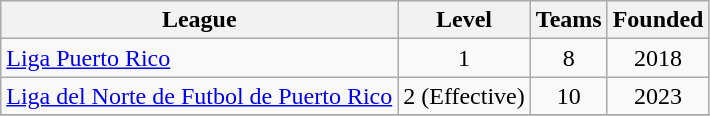<table class="wikitable sortable" style="text-align: center;">
<tr>
<th>League</th>
<th>Level</th>
<th>Teams</th>
<th>Founded</th>
</tr>
<tr>
<td align=left><a href='#'>Liga Puerto Rico</a></td>
<td>1</td>
<td>8</td>
<td>2018</td>
</tr>
<tr>
<td align=left><a href='#'>Liga del Norte de Futbol de Puerto Rico</a></td>
<td>2 (Effective)</td>
<td>10</td>
<td>2023</td>
</tr>
<tr>
</tr>
</table>
